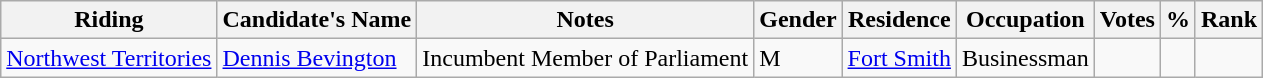<table class="wikitable sortable">
<tr>
<th>Riding<br></th>
<th>Candidate's Name</th>
<th>Notes</th>
<th>Gender</th>
<th>Residence</th>
<th>Occupation</th>
<th>Votes</th>
<th>%</th>
<th>Rank</th>
</tr>
<tr>
<td><a href='#'>Northwest Territories</a></td>
<td><a href='#'>Dennis Bevington</a></td>
<td>Incumbent Member of Parliament</td>
<td>M</td>
<td><a href='#'>Fort Smith</a></td>
<td>Businessman</td>
<td></td>
<td></td>
<td></td>
</tr>
</table>
